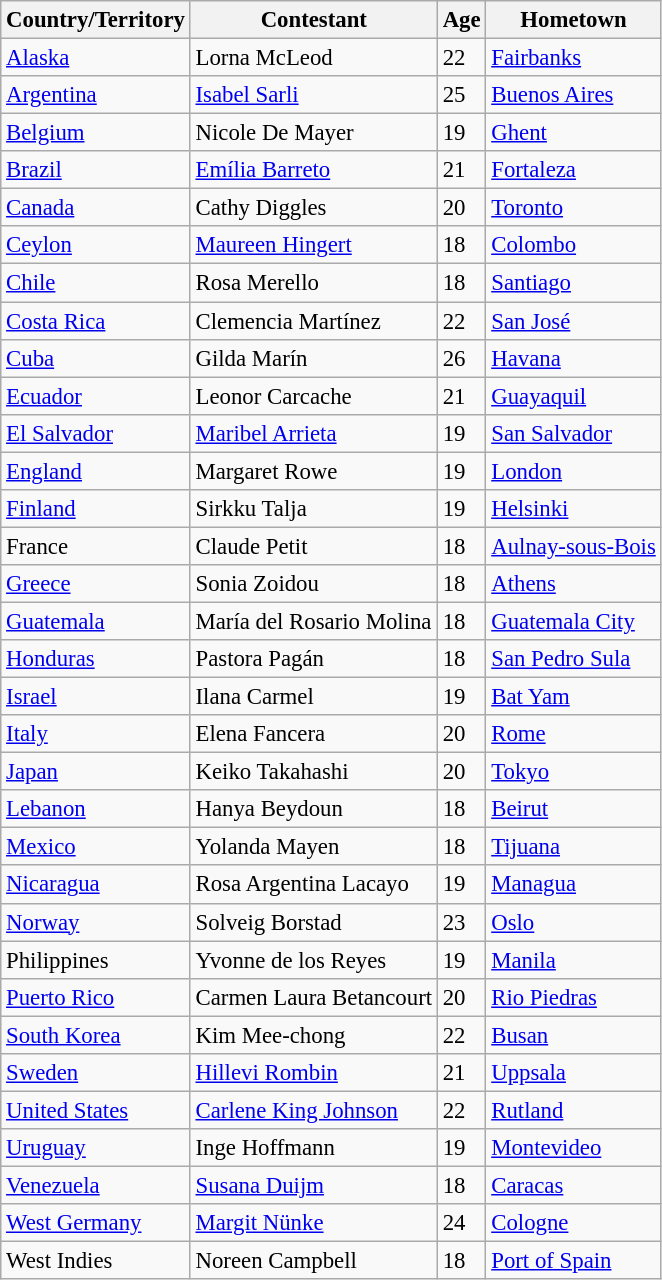<table class="wikitable sortable" style="font-size: 95%;">
<tr>
<th>Country/Territory</th>
<th>Contestant</th>
<th>Age</th>
<th>Hometown</th>
</tr>
<tr>
<td> <a href='#'>Alaska</a></td>
<td>Lorna McLeod</td>
<td>22</td>
<td><a href='#'>Fairbanks</a></td>
</tr>
<tr>
<td> <a href='#'>Argentina</a></td>
<td><a href='#'>Isabel Sarli</a></td>
<td>25</td>
<td><a href='#'>Buenos Aires</a></td>
</tr>
<tr>
<td> <a href='#'>Belgium</a></td>
<td>Nicole De Mayer</td>
<td>19</td>
<td><a href='#'>Ghent</a></td>
</tr>
<tr>
<td> <a href='#'>Brazil</a></td>
<td><a href='#'>Emília Barreto</a></td>
<td>21</td>
<td><a href='#'>Fortaleza</a></td>
</tr>
<tr>
<td> <a href='#'>Canada</a></td>
<td>Cathy Diggles</td>
<td>20</td>
<td><a href='#'>Toronto</a></td>
</tr>
<tr>
<td> <a href='#'>Ceylon</a></td>
<td><a href='#'>Maureen Hingert</a></td>
<td>18</td>
<td><a href='#'>Colombo</a></td>
</tr>
<tr>
<td> <a href='#'>Chile</a></td>
<td>Rosa Merello</td>
<td>18</td>
<td><a href='#'>Santiago</a></td>
</tr>
<tr>
<td> <a href='#'>Costa Rica</a></td>
<td>Clemencia Martínez</td>
<td>22</td>
<td><a href='#'>San José</a></td>
</tr>
<tr>
<td> <a href='#'>Cuba</a></td>
<td>Gilda Marín</td>
<td>26</td>
<td><a href='#'>Havana</a></td>
</tr>
<tr>
<td> <a href='#'>Ecuador</a></td>
<td>Leonor Carcache</td>
<td>21</td>
<td><a href='#'>Guayaquil</a></td>
</tr>
<tr>
<td> <a href='#'>El Salvador</a></td>
<td><a href='#'>Maribel Arrieta</a></td>
<td>19</td>
<td><a href='#'>San Salvador</a></td>
</tr>
<tr>
<td> <a href='#'>England</a></td>
<td>Margaret Rowe</td>
<td>19</td>
<td><a href='#'>London</a></td>
</tr>
<tr>
<td> <a href='#'>Finland</a></td>
<td>Sirkku Talja</td>
<td>19</td>
<td><a href='#'>Helsinki</a></td>
</tr>
<tr>
<td> France</td>
<td>Claude Petit</td>
<td>18</td>
<td><a href='#'>Aulnay-sous-Bois</a></td>
</tr>
<tr>
<td> <a href='#'>Greece</a></td>
<td>Sonia Zoidou</td>
<td>18</td>
<td><a href='#'>Athens</a></td>
</tr>
<tr>
<td> <a href='#'>Guatemala</a></td>
<td>María del Rosario Molina</td>
<td>18</td>
<td><a href='#'>Guatemala City</a></td>
</tr>
<tr>
<td> <a href='#'>Honduras</a></td>
<td>Pastora Pagán</td>
<td>18</td>
<td><a href='#'>San Pedro Sula</a></td>
</tr>
<tr>
<td> <a href='#'>Israel</a></td>
<td>Ilana Carmel</td>
<td>19</td>
<td><a href='#'>Bat Yam</a></td>
</tr>
<tr>
<td> <a href='#'>Italy</a></td>
<td>Elena Fancera</td>
<td>20</td>
<td><a href='#'>Rome</a></td>
</tr>
<tr>
<td> <a href='#'>Japan</a></td>
<td>Keiko Takahashi</td>
<td>20</td>
<td><a href='#'>Tokyo</a></td>
</tr>
<tr>
<td> <a href='#'>Lebanon</a></td>
<td>Hanya Beydoun</td>
<td>18</td>
<td><a href='#'>Beirut</a></td>
</tr>
<tr>
<td> <a href='#'>Mexico</a></td>
<td>Yolanda Mayen</td>
<td>18</td>
<td><a href='#'>Tijuana</a></td>
</tr>
<tr>
<td> <a href='#'>Nicaragua</a></td>
<td>Rosa Argentina Lacayo</td>
<td>19</td>
<td><a href='#'>Managua</a></td>
</tr>
<tr>
<td> <a href='#'>Norway</a></td>
<td>Solveig Borstad</td>
<td>23</td>
<td><a href='#'>Oslo</a></td>
</tr>
<tr>
<td> Philippines</td>
<td>Yvonne de los Reyes</td>
<td>19</td>
<td><a href='#'>Manila</a></td>
</tr>
<tr>
<td> <a href='#'>Puerto Rico</a></td>
<td>Carmen Laura Betancourt</td>
<td>20</td>
<td><a href='#'>Rio Piedras</a></td>
</tr>
<tr>
<td> <a href='#'>South Korea</a> </td>
<td>Kim Mee-chong</td>
<td>22</td>
<td><a href='#'>Busan</a></td>
</tr>
<tr>
<td> <a href='#'>Sweden</a></td>
<td><a href='#'>Hillevi Rombin</a></td>
<td>21</td>
<td><a href='#'>Uppsala</a></td>
</tr>
<tr>
<td> <a href='#'>United States</a></td>
<td><a href='#'>Carlene King Johnson</a></td>
<td>22</td>
<td><a href='#'>Rutland</a></td>
</tr>
<tr>
<td> <a href='#'>Uruguay</a></td>
<td>Inge Hoffmann</td>
<td>19</td>
<td><a href='#'>Montevideo</a></td>
</tr>
<tr>
<td> <a href='#'>Venezuela</a></td>
<td><a href='#'>Susana Duijm</a></td>
<td>18</td>
<td><a href='#'>Caracas</a></td>
</tr>
<tr>
<td> <a href='#'>West Germany</a></td>
<td><a href='#'>Margit Nünke</a></td>
<td>24</td>
<td><a href='#'>Cologne</a></td>
</tr>
<tr>
<td> West Indies</td>
<td>Noreen Campbell</td>
<td>18</td>
<td><a href='#'>Port of Spain</a></td>
</tr>
</table>
